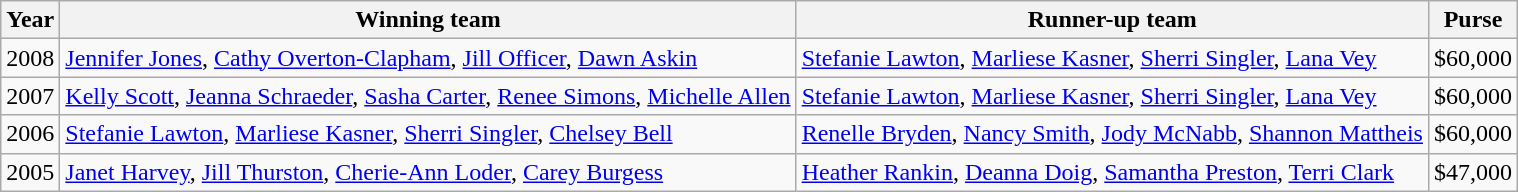<table class="wikitable">
<tr>
<th>Year</th>
<th>Winning team</th>
<th>Runner-up team</th>
<th>Purse</th>
</tr>
<tr>
<td>2008</td>
<td><a href='#'>Jennifer Jones</a>, <a href='#'>Cathy Overton-Clapham</a>, <a href='#'>Jill Officer</a>, <a href='#'>Dawn Askin</a></td>
<td><a href='#'>Stefanie Lawton</a>, <a href='#'>Marliese Kasner</a>, <a href='#'>Sherri Singler</a>, <a href='#'>Lana Vey</a></td>
<td>$60,000</td>
</tr>
<tr>
<td>2007</td>
<td><a href='#'>Kelly Scott</a>, <a href='#'>Jeanna Schraeder</a>, <a href='#'>Sasha Carter</a>, <a href='#'>Renee Simons</a>, <a href='#'>Michelle Allen</a></td>
<td><a href='#'>Stefanie Lawton</a>, <a href='#'>Marliese Kasner</a>, <a href='#'>Sherri Singler</a>, <a href='#'>Lana Vey</a></td>
<td>$60,000</td>
</tr>
<tr>
<td>2006</td>
<td><a href='#'>Stefanie Lawton</a>, <a href='#'>Marliese Kasner</a>, <a href='#'>Sherri Singler</a>, <a href='#'>Chelsey Bell</a></td>
<td><a href='#'>Renelle Bryden</a>, <a href='#'>Nancy Smith</a>, <a href='#'>Jody McNabb</a>, <a href='#'>Shannon Mattheis</a></td>
<td>$60,000</td>
</tr>
<tr>
<td>2005</td>
<td><a href='#'>Janet Harvey</a>, <a href='#'>Jill Thurston</a>, <a href='#'>Cherie-Ann Loder</a>, <a href='#'>Carey Burgess</a></td>
<td><a href='#'>Heather Rankin</a>, <a href='#'>Deanna Doig</a>, <a href='#'>Samantha Preston</a>, <a href='#'>Terri Clark</a></td>
<td>$47,000</td>
</tr>
</table>
